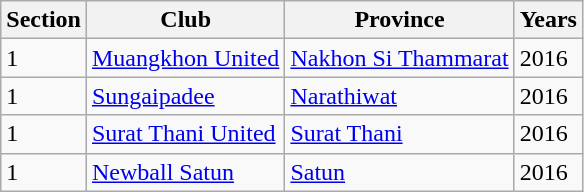<table class="wikitable">
<tr>
<th>Section</th>
<th>Club</th>
<th>Province</th>
<th>Years</th>
</tr>
<tr>
<td>1</td>
<td><a href='#'>Muangkhon United</a></td>
<td><a href='#'>Nakhon Si Thammarat</a></td>
<td>2016</td>
</tr>
<tr>
<td>1</td>
<td><a href='#'>Sungaipadee</a></td>
<td><a href='#'>Narathiwat</a></td>
<td>2016</td>
</tr>
<tr>
<td>1</td>
<td><a href='#'>Surat Thani United</a></td>
<td><a href='#'>Surat Thani</a></td>
<td>2016</td>
</tr>
<tr>
<td>1</td>
<td><a href='#'>Newball Satun</a></td>
<td><a href='#'>Satun</a></td>
<td>2016</td>
</tr>
</table>
